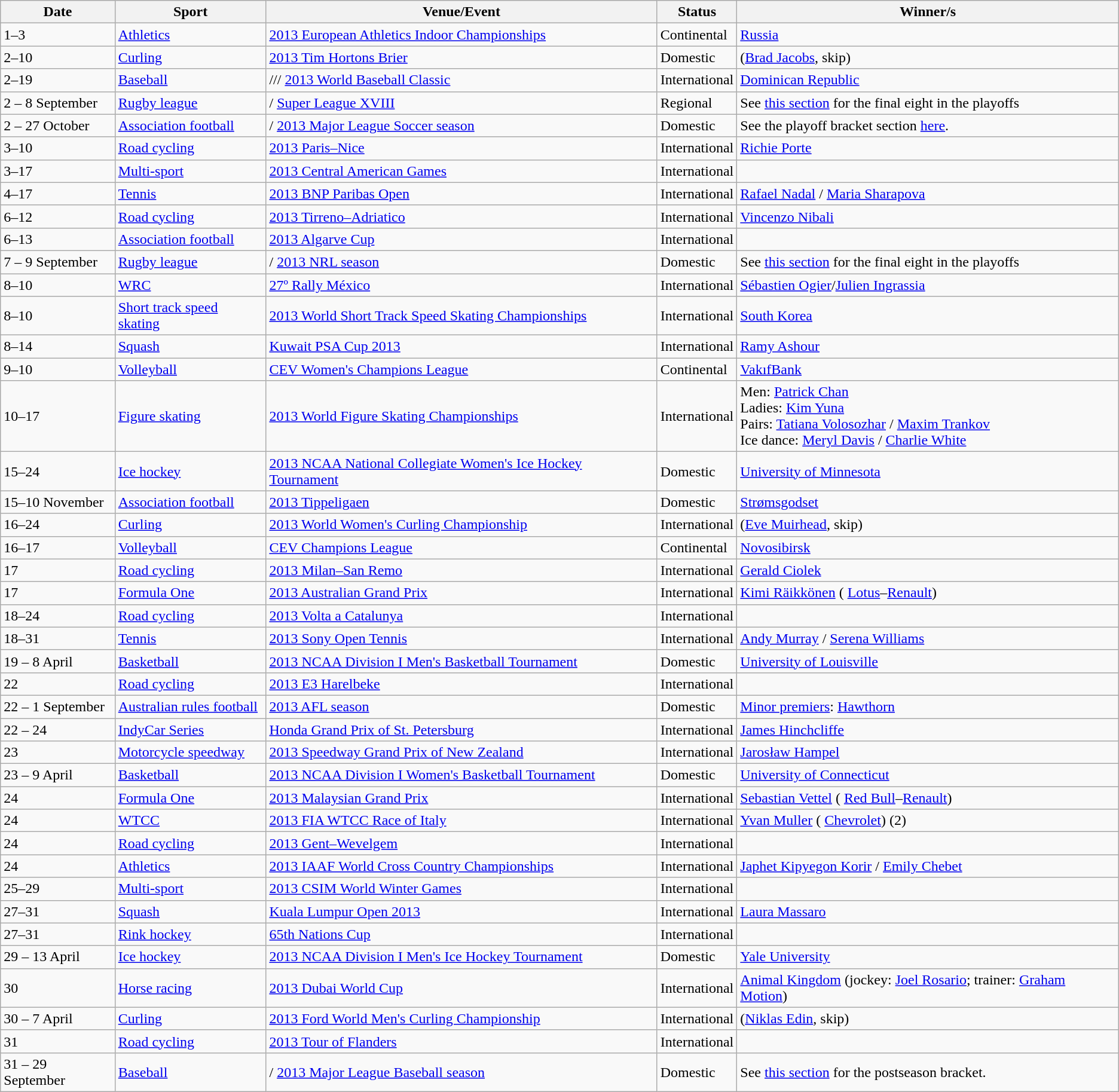<table class="wikitable sortable">
<tr>
<th>Date</th>
<th>Sport</th>
<th>Venue/Event</th>
<th>Status</th>
<th>Winner/s</th>
</tr>
<tr>
<td>1–3</td>
<td><a href='#'>Athletics</a></td>
<td> <a href='#'>2013 European Athletics Indoor Championships</a></td>
<td>Continental</td>
<td> <a href='#'>Russia</a></td>
</tr>
<tr>
<td>2–10</td>
<td><a href='#'>Curling</a></td>
<td> <a href='#'>2013 Tim Hortons Brier</a></td>
<td>Domestic</td>
<td> (<a href='#'>Brad Jacobs</a>, skip)</td>
</tr>
<tr>
<td>2–19</td>
<td><a href='#'>Baseball</a></td>
<td>/// <a href='#'>2013 World Baseball Classic</a></td>
<td>International</td>
<td> <a href='#'>Dominican Republic</a></td>
</tr>
<tr>
<td>2 – 8 September</td>
<td><a href='#'>Rugby league</a></td>
<td>/ <a href='#'>Super League XVIII</a></td>
<td>Regional</td>
<td>See <a href='#'>this section</a> for the final eight in the playoffs</td>
</tr>
<tr>
<td>2 – 27 October</td>
<td><a href='#'>Association football</a></td>
<td>/ <a href='#'>2013 Major League Soccer season</a></td>
<td>Domestic</td>
<td>See the playoff bracket section <a href='#'>here</a>.</td>
</tr>
<tr>
<td>3–10</td>
<td><a href='#'>Road cycling</a></td>
<td> <a href='#'>2013 Paris–Nice</a></td>
<td>International</td>
<td> <a href='#'>Richie Porte</a></td>
</tr>
<tr>
<td>3–17</td>
<td><a href='#'>Multi-sport</a></td>
<td> <a href='#'>2013 Central American Games</a></td>
<td>International</td>
<td></td>
</tr>
<tr>
<td>4–17</td>
<td><a href='#'>Tennis</a></td>
<td> <a href='#'>2013 BNP Paribas Open</a></td>
<td>International</td>
<td> <a href='#'>Rafael Nadal</a> /  <a href='#'>Maria Sharapova</a></td>
</tr>
<tr>
<td>6–12</td>
<td><a href='#'>Road cycling</a></td>
<td> <a href='#'>2013 Tirreno–Adriatico</a></td>
<td>International</td>
<td> <a href='#'>Vincenzo Nibali</a></td>
</tr>
<tr>
<td>6–13</td>
<td><a href='#'>Association football</a></td>
<td> <a href='#'>2013 Algarve Cup</a></td>
<td>International</td>
<td></td>
</tr>
<tr>
<td>7 – 9 September</td>
<td><a href='#'>Rugby league</a></td>
<td>/ <a href='#'>2013 NRL season</a></td>
<td>Domestic</td>
<td>See <a href='#'>this section</a> for the final eight in the playoffs</td>
</tr>
<tr>
<td>8–10</td>
<td><a href='#'>WRC</a></td>
<td> <a href='#'>27º Rally México</a></td>
<td>International</td>
<td> <a href='#'>Sébastien Ogier</a>/<a href='#'>Julien Ingrassia</a></td>
</tr>
<tr>
<td>8–10</td>
<td><a href='#'>Short track speed skating</a></td>
<td> <a href='#'>2013 World Short Track Speed Skating Championships</a></td>
<td>International</td>
<td> <a href='#'>South Korea</a></td>
</tr>
<tr>
<td>8–14</td>
<td><a href='#'>Squash</a></td>
<td> <a href='#'>Kuwait PSA Cup 2013</a></td>
<td>International</td>
<td> <a href='#'>Ramy Ashour</a></td>
</tr>
<tr>
<td>9–10</td>
<td><a href='#'>Volleyball</a></td>
<td> <a href='#'>CEV Women's Champions League</a></td>
<td>Continental</td>
<td> <a href='#'>VakıfBank</a></td>
</tr>
<tr>
<td>10–17</td>
<td><a href='#'>Figure skating</a></td>
<td> <a href='#'>2013 World Figure Skating Championships</a></td>
<td>International</td>
<td>Men:  <a href='#'>Patrick Chan</a><br>Ladies:  <a href='#'>Kim Yuna</a><br>Pairs:  <a href='#'>Tatiana Volosozhar</a> / <a href='#'>Maxim Trankov</a><br>Ice dance:  <a href='#'>Meryl Davis</a> / <a href='#'>Charlie White</a></td>
</tr>
<tr>
<td>15–24</td>
<td><a href='#'>Ice hockey</a></td>
<td> <a href='#'>2013 NCAA National Collegiate Women's Ice Hockey Tournament</a></td>
<td>Domestic</td>
<td> <a href='#'>University of Minnesota</a></td>
</tr>
<tr>
<td>15–10 November</td>
<td><a href='#'>Association football</a></td>
<td> <a href='#'>2013 Tippeligaen</a></td>
<td>Domestic</td>
<td><a href='#'>Strømsgodset</a></td>
</tr>
<tr>
<td>16–24</td>
<td><a href='#'>Curling</a></td>
<td> <a href='#'>2013 World Women's Curling Championship</a></td>
<td>International</td>
<td> (<a href='#'>Eve Muirhead</a>, skip)</td>
</tr>
<tr>
<td>16–17</td>
<td><a href='#'>Volleyball</a></td>
<td> <a href='#'>CEV Champions League</a></td>
<td>Continental</td>
<td> <a href='#'>Novosibirsk</a></td>
</tr>
<tr>
<td>17</td>
<td><a href='#'>Road cycling</a></td>
<td> <a href='#'>2013 Milan–San Remo</a></td>
<td>International</td>
<td> <a href='#'>Gerald Ciolek</a></td>
</tr>
<tr>
<td>17</td>
<td><a href='#'>Formula One</a></td>
<td> <a href='#'>2013 Australian Grand Prix</a></td>
<td>International</td>
<td> <a href='#'>Kimi Räikkönen</a> ( <a href='#'>Lotus</a>–<a href='#'>Renault</a>)</td>
</tr>
<tr>
<td>18–24</td>
<td><a href='#'>Road cycling</a></td>
<td> <a href='#'>2013 Volta a Catalunya</a></td>
<td>International</td>
<td></td>
</tr>
<tr>
<td>18–31</td>
<td><a href='#'>Tennis</a></td>
<td> <a href='#'>2013 Sony Open Tennis</a></td>
<td>International</td>
<td> <a href='#'>Andy Murray</a> /  <a href='#'>Serena Williams</a></td>
</tr>
<tr>
<td>19 – 8 April</td>
<td><a href='#'>Basketball</a></td>
<td> <a href='#'>2013 NCAA Division I Men's Basketball Tournament</a></td>
<td>Domestic</td>
<td> <a href='#'>University of Louisville</a></td>
</tr>
<tr>
<td>22</td>
<td><a href='#'>Road cycling</a></td>
<td> <a href='#'>2013 E3 Harelbeke</a></td>
<td>International</td>
<td></td>
</tr>
<tr>
<td>22 – 1 September</td>
<td><a href='#'>Australian rules football</a></td>
<td> <a href='#'>2013 AFL season</a></td>
<td>Domestic</td>
<td><a href='#'>Minor premiers</a>:  <a href='#'>Hawthorn</a></td>
</tr>
<tr>
<td>22 – 24</td>
<td><a href='#'>IndyCar Series</a></td>
<td> <a href='#'>Honda Grand Prix of St. Petersburg</a></td>
<td>International</td>
<td> <a href='#'>James Hinchcliffe</a></td>
</tr>
<tr>
<td>23</td>
<td><a href='#'>Motorcycle speedway</a></td>
<td> <a href='#'>2013 Speedway Grand Prix of New Zealand</a></td>
<td>International</td>
<td> <a href='#'>Jarosław Hampel</a></td>
</tr>
<tr>
<td>23 – 9 April</td>
<td><a href='#'>Basketball</a></td>
<td> <a href='#'>2013 NCAA Division I Women's Basketball Tournament</a></td>
<td>Domestic</td>
<td> <a href='#'>University of Connecticut</a></td>
</tr>
<tr>
<td>24</td>
<td><a href='#'>Formula One</a></td>
<td> <a href='#'>2013 Malaysian Grand Prix</a></td>
<td>International</td>
<td> <a href='#'>Sebastian Vettel</a> ( <a href='#'>Red Bull</a>–<a href='#'>Renault</a>)</td>
</tr>
<tr>
<td>24</td>
<td><a href='#'>WTCC</a></td>
<td> <a href='#'>2013 FIA WTCC Race of Italy</a></td>
<td>International</td>
<td> <a href='#'>Yvan Muller</a> ( <a href='#'>Chevrolet</a>) (2)</td>
</tr>
<tr>
<td>24</td>
<td><a href='#'>Road cycling</a></td>
<td> <a href='#'>2013 Gent–Wevelgem</a></td>
<td>International</td>
<td></td>
</tr>
<tr>
<td>24</td>
<td><a href='#'>Athletics</a></td>
<td> <a href='#'>2013 IAAF World Cross Country Championships</a></td>
<td>International</td>
<td> <a href='#'>Japhet Kipyegon Korir</a> / <a href='#'>Emily Chebet</a></td>
</tr>
<tr>
<td>25–29</td>
<td><a href='#'>Multi-sport</a></td>
<td> <a href='#'>2013 CSIM World Winter Games</a></td>
<td>International</td>
<td></td>
</tr>
<tr>
<td>27–31</td>
<td><a href='#'>Squash</a></td>
<td> <a href='#'>Kuala Lumpur Open 2013</a></td>
<td>International</td>
<td> <a href='#'>Laura Massaro</a></td>
</tr>
<tr>
<td>27–31</td>
<td><a href='#'>Rink hockey</a></td>
<td> <a href='#'>65th Nations Cup</a></td>
<td>International</td>
<td></td>
</tr>
<tr>
<td>29 – 13 April</td>
<td><a href='#'>Ice hockey</a></td>
<td> <a href='#'>2013 NCAA Division I Men's Ice Hockey Tournament</a></td>
<td>Domestic</td>
<td> <a href='#'>Yale University</a></td>
</tr>
<tr>
<td>30</td>
<td><a href='#'>Horse racing</a></td>
<td> <a href='#'>2013 Dubai World Cup</a></td>
<td>International</td>
<td> <a href='#'>Animal Kingdom</a> (jockey:  <a href='#'>Joel Rosario</a>; trainer:  <a href='#'>Graham Motion</a>)</td>
</tr>
<tr>
<td>30 – 7 April</td>
<td><a href='#'>Curling</a></td>
<td> <a href='#'>2013 Ford World Men's Curling Championship</a></td>
<td>International</td>
<td> (<a href='#'>Niklas Edin</a>, skip)</td>
</tr>
<tr>
<td>31</td>
<td><a href='#'>Road cycling</a></td>
<td> <a href='#'>2013 Tour of Flanders</a></td>
<td>International</td>
<td></td>
</tr>
<tr>
<td>31 – 29 September</td>
<td><a href='#'>Baseball</a></td>
<td>/ <a href='#'>2013 Major League Baseball season</a></td>
<td>Domestic</td>
<td>See <a href='#'>this section</a> for the postseason bracket.</td>
</tr>
</table>
